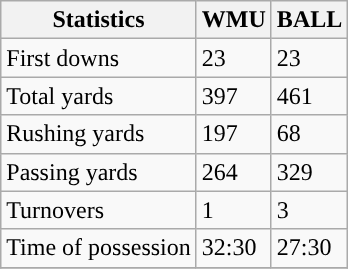<table class="wikitable" style="float: left;">
<tr>
<th>Statistics</th>
<th>WMU</th>
<th>BALL</th>
</tr>
<tr>
<td>First downs</td>
<td>23</td>
<td>23</td>
</tr>
<tr>
<td>Total yards</td>
<td>397</td>
<td>461</td>
</tr>
<tr>
<td>Rushing yards</td>
<td>197</td>
<td>68</td>
</tr>
<tr>
<td>Passing yards</td>
<td>264</td>
<td>329</td>
</tr>
<tr>
<td>Turnovers</td>
<td>1</td>
<td>3</td>
</tr>
<tr>
<td>Time of possession</td>
<td>32:30</td>
<td>27:30</td>
</tr>
<tr>
</tr>
</table>
